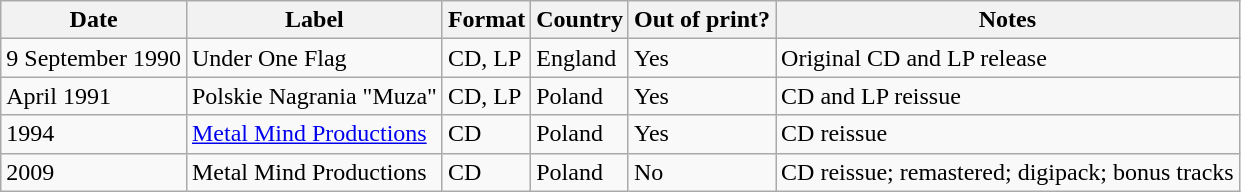<table class="wikitable">
<tr>
<th>Date</th>
<th>Label</th>
<th>Format</th>
<th>Country</th>
<th>Out of print?</th>
<th>Notes</th>
</tr>
<tr>
<td>9 September 1990</td>
<td>Under One Flag</td>
<td>CD, LP</td>
<td>England</td>
<td>Yes</td>
<td>Original CD and LP release</td>
</tr>
<tr>
<td>April 1991</td>
<td>Polskie Nagrania "Muza"</td>
<td>CD, LP</td>
<td>Poland</td>
<td>Yes</td>
<td>CD and LP reissue</td>
</tr>
<tr>
<td>1994</td>
<td><a href='#'>Metal Mind Productions</a></td>
<td>CD</td>
<td>Poland</td>
<td>Yes</td>
<td>CD reissue</td>
</tr>
<tr>
<td>2009</td>
<td>Metal Mind Productions</td>
<td>CD</td>
<td>Poland</td>
<td>No</td>
<td>CD reissue; remastered; digipack; bonus tracks</td>
</tr>
</table>
